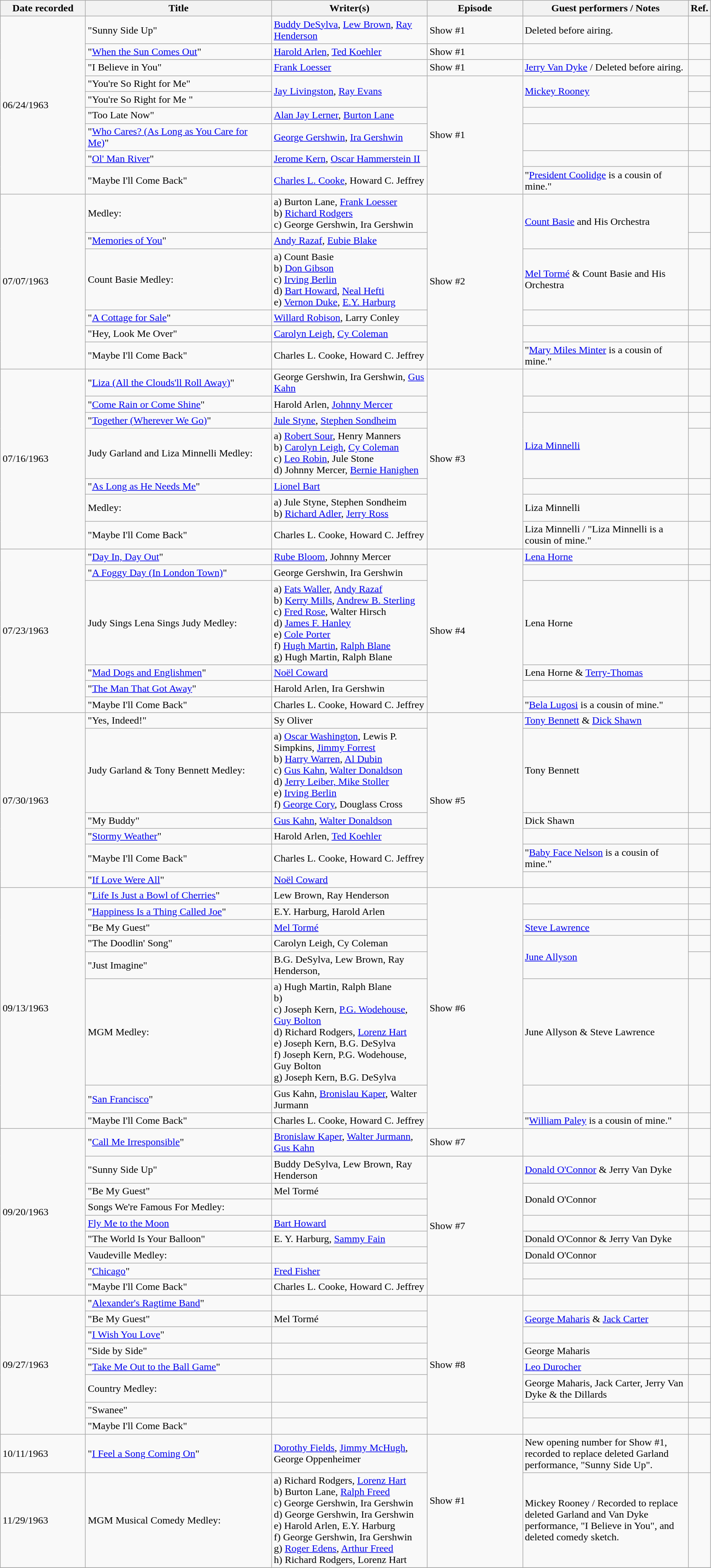<table class="wikitable sortable plainrowheaders" style="text-align: left;">
<tr>
<th scope="col" style="width: 8em;">Date recorded</th>
<th scope="col" style="width: 18em;">Title</th>
<th scope="col" style="width: 15em;" class="unsortable">Writer(s)</th>
<th scope="col" style="width: 9em;">Episode </th>
<th scope="col" style="width: 16em;">Guest performers / Notes</th>
<th scope="col" style="width: 1em;" class="unsortable">Ref.</th>
</tr>
<tr>
<td rowspan="9">06/24/1963</td>
<td>"Sunny Side Up"</td>
<td><a href='#'>Buddy DeSylva</a>, <a href='#'>Lew Brown</a>, <a href='#'>Ray Henderson</a></td>
<td>Show #1 </td>
<td>Deleted before airing.</td>
<td></td>
</tr>
<tr>
<td>"<a href='#'>When the Sun Comes Out</a>"</td>
<td><a href='#'>Harold Arlen</a>, <a href='#'>Ted Koehler</a></td>
<td>Show #1 </td>
<td></td>
<td></td>
</tr>
<tr>
<td>"I Believe in You"</td>
<td><a href='#'>Frank Loesser</a></td>
<td>Show #1 </td>
<td><a href='#'>Jerry Van Dyke</a> / Deleted before airing.</td>
<td></td>
</tr>
<tr>
<td>"You're So Right for Me"</td>
<td rowspan="2"><a href='#'>Jay Livingston</a>, <a href='#'>Ray Evans</a></td>
<td rowspan="6">Show #1 </td>
<td rowspan="2"><a href='#'>Mickey Rooney</a></td>
<td></td>
</tr>
<tr>
<td>"You're So Right for Me "</td>
<td></td>
</tr>
<tr>
<td>"Too Late Now"</td>
<td><a href='#'>Alan Jay Lerner</a>, <a href='#'>Burton Lane</a></td>
<td></td>
<td></td>
</tr>
<tr>
<td>"<a href='#'>Who Cares? (As Long as You Care for Me)</a>"</td>
<td><a href='#'>George Gershwin</a>, <a href='#'>Ira Gershwin</a></td>
<td></td>
<td></td>
</tr>
<tr>
<td>"<a href='#'>Ol' Man River</a>"</td>
<td><a href='#'>Jerome Kern</a>, <a href='#'>Oscar Hammerstein II</a></td>
<td></td>
<td></td>
</tr>
<tr>
<td>"Maybe I'll Come Back"</td>
<td><a href='#'>Charles L. Cooke</a>, Howard C. Jeffrey</td>
<td>"<a href='#'>President Coolidge</a> is a cousin of mine."</td>
<td></td>
</tr>
<tr>
<td rowspan="6">07/07/1963</td>
<td>Medley:</td>
<td>a) Burton Lane, <a href='#'>Frank Loesser</a><br>b) <a href='#'>Richard Rodgers</a><br>c) George Gershwin, Ira Gershwin</td>
<td rowspan="6">Show #2 </td>
<td rowspan="2"><a href='#'>Count Basie</a> and His Orchestra</td>
<td></td>
</tr>
<tr>
<td>"<a href='#'>Memories of You</a>"</td>
<td><a href='#'>Andy Razaf</a>, <a href='#'>Eubie Blake</a></td>
<td></td>
</tr>
<tr>
<td>Count Basie Medley:</td>
<td>a) Count Basie<br>b) <a href='#'>Don Gibson</a><br>c) <a href='#'>Irving Berlin</a><br>d) <a href='#'>Bart Howard</a>, <a href='#'>Neal Hefti</a><br>e) <a href='#'>Vernon Duke</a>, <a href='#'>E.Y. Harburg</a></td>
<td><a href='#'>Mel Tormé</a> & Count Basie and His Orchestra</td>
<td></td>
</tr>
<tr>
<td>"<a href='#'>A Cottage for Sale</a>"</td>
<td><a href='#'>Willard Robison</a>, Larry Conley</td>
<td></td>
<td></td>
</tr>
<tr>
<td>"Hey, Look Me Over"</td>
<td><a href='#'>Carolyn Leigh</a>, <a href='#'>Cy Coleman</a></td>
<td></td>
<td></td>
</tr>
<tr>
<td>"Maybe I'll Come Back"</td>
<td>Charles L. Cooke, Howard C. Jeffrey</td>
<td>"<a href='#'>Mary Miles Minter</a> is a cousin of mine."</td>
<td></td>
</tr>
<tr>
<td rowspan="7">07/16/1963</td>
<td>"<a href='#'>Liza (All the Clouds'll Roll Away)</a>"</td>
<td>George Gershwin, Ira Gershwin, <a href='#'>Gus Kahn</a></td>
<td rowspan="7">Show #3 </td>
<td></td>
<td></td>
</tr>
<tr>
<td>"<a href='#'>Come Rain or Come Shine</a>"</td>
<td>Harold Arlen, <a href='#'>Johnny Mercer</a></td>
<td></td>
<td></td>
</tr>
<tr>
<td>"<a href='#'>Together (Wherever We Go)</a>"</td>
<td><a href='#'>Jule Styne</a>, <a href='#'>Stephen Sondheim</a></td>
<td rowspan="2"><a href='#'>Liza Minnelli</a></td>
<td></td>
</tr>
<tr>
<td>Judy Garland and Liza Minnelli Medley:</td>
<td>a) <a href='#'>Robert Sour</a>, Henry Manners<br>b) <a href='#'>Carolyn Leigh</a>, <a href='#'>Cy Coleman</a><br>c) <a href='#'>Leo Robin</a>, Jule Stone<br>d) Johnny Mercer, <a href='#'>Bernie Hanighen</a></td>
<td></td>
</tr>
<tr>
<td>"<a href='#'>As Long as He Needs Me</a>"</td>
<td><a href='#'>Lionel Bart</a></td>
<td></td>
<td></td>
</tr>
<tr>
<td>Medley:</td>
<td>a) Jule Styne, Stephen Sondheim<br>b) <a href='#'>Richard Adler</a>, <a href='#'>Jerry Ross</a></td>
<td>Liza Minnelli</td>
<td></td>
</tr>
<tr>
<td>"Maybe I'll Come Back"</td>
<td>Charles L. Cooke, Howard C. Jeffrey</td>
<td>Liza Minnelli / "Liza Minnelli is a cousin of mine."</td>
<td></td>
</tr>
<tr>
<td rowspan="6">07/23/1963</td>
<td>"<a href='#'>Day In, Day Out</a>"</td>
<td><a href='#'>Rube Bloom</a>, Johnny Mercer</td>
<td rowspan="6">Show #4 </td>
<td><a href='#'>Lena Horne</a></td>
<td></td>
</tr>
<tr>
<td>"<a href='#'>A Foggy Day (In London Town)</a>"</td>
<td>George Gershwin, Ira Gershwin</td>
<td></td>
<td></td>
</tr>
<tr>
<td>Judy Sings Lena Sings Judy Medley:</td>
<td>a) <a href='#'>Fats Waller</a>, <a href='#'>Andy Razaf</a><br>b) <a href='#'>Kerry Mills</a>, <a href='#'>Andrew B. Sterling</a><br>c) <a href='#'>Fred Rose</a>, Walter Hirsch<br>d) <a href='#'>James F. Hanley</a><br>e) <a href='#'>Cole Porter</a><br>f) <a href='#'>Hugh Martin</a>, <a href='#'>Ralph Blane</a><br>g) Hugh Martin, Ralph Blane</td>
<td>Lena Horne</td>
<td></td>
</tr>
<tr>
<td>"<a href='#'>Mad Dogs and Englishmen</a>"</td>
<td><a href='#'>Noël Coward</a></td>
<td>Lena Horne & <a href='#'>Terry-Thomas</a></td>
<td></td>
</tr>
<tr>
<td>"<a href='#'>The Man That Got Away</a>"</td>
<td>Harold Arlen, Ira Gershwin</td>
<td></td>
<td></td>
</tr>
<tr>
<td>"Maybe I'll Come Back"</td>
<td>Charles L. Cooke, Howard C. Jeffrey</td>
<td>"<a href='#'>Bela Lugosi</a> is a cousin of mine."</td>
<td></td>
</tr>
<tr>
<td rowspan="6">07/30/1963</td>
<td>"Yes, Indeed!"</td>
<td>Sy Oliver</td>
<td rowspan="6">Show #5 </td>
<td><a href='#'>Tony Bennett</a> & <a href='#'>Dick Shawn</a></td>
<td></td>
</tr>
<tr>
<td>Judy Garland & Tony Bennett Medley:</td>
<td>a) <a href='#'>Oscar Washington</a>, Lewis P. Simpkins, <a href='#'>Jimmy Forrest</a><br>b) <a href='#'>Harry Warren</a>, <a href='#'>Al Dubin</a><br>c) <a href='#'>Gus Kahn</a>, <a href='#'>Walter Donaldson</a><br>d) <a href='#'>Jerry Leiber, Mike Stoller</a><br>e) <a href='#'>Irving Berlin</a><br>f) <a href='#'>George Cory</a>, Douglass Cross</td>
<td>Tony Bennett</td>
<td></td>
</tr>
<tr>
<td>"My Buddy"</td>
<td><a href='#'>Gus Kahn</a>, <a href='#'>Walter Donaldson</a></td>
<td>Dick Shawn</td>
<td></td>
</tr>
<tr>
<td>"<a href='#'>Stormy Weather</a>"</td>
<td>Harold Arlen, <a href='#'>Ted Koehler</a></td>
<td></td>
<td></td>
</tr>
<tr>
<td>"Maybe I'll Come Back"</td>
<td>Charles L. Cooke, Howard C. Jeffrey</td>
<td>"<a href='#'>Baby Face Nelson</a> is a cousin of mine."</td>
<td></td>
</tr>
<tr>
<td>"<a href='#'>If Love Were All</a>"</td>
<td><a href='#'>Noël Coward</a></td>
<td></td>
<td></td>
</tr>
<tr>
<td rowspan="8">09/13/1963</td>
<td>"<a href='#'>Life Is Just a Bowl of Cherries</a>"</td>
<td>Lew Brown, Ray Henderson</td>
<td rowspan="8">Show #6 </td>
<td></td>
<td></td>
</tr>
<tr>
<td>"<a href='#'>Happiness Is a Thing Called Joe</a>"</td>
<td>E.Y. Harburg, Harold Arlen</td>
<td></td>
<td></td>
</tr>
<tr>
<td>"Be My Guest"</td>
<td><a href='#'>Mel Tormé</a></td>
<td><a href='#'>Steve Lawrence</a></td>
<td></td>
</tr>
<tr>
<td>"The Doodlin' Song"</td>
<td>Carolyn Leigh, Cy Coleman</td>
<td rowspan="2"><a href='#'>June Allyson</a></td>
<td></td>
</tr>
<tr>
<td>"Just Imagine"</td>
<td>B.G. DeSylva, Lew Brown, Ray Henderson,</td>
<td></td>
</tr>
<tr>
<td>MGM Medley:<br></td>
<td>a) Hugh Martin, Ralph Blane<br>b) <br>c) Joseph Kern, <a href='#'>P.G. Wodehouse</a>, <a href='#'>Guy Bolton</a><br>d) Richard Rodgers, <a href='#'>Lorenz Hart</a><br>e) Joseph Kern, B.G. DeSylva<br>f) Joseph Kern, P.G. Wodehouse, Guy Bolton<br>g) Joseph Kern, B.G. DeSylva</td>
<td>June Allyson & Steve Lawrence</td>
<td></td>
</tr>
<tr>
<td>"<a href='#'>San Francisco</a>"</td>
<td>Gus Kahn, <a href='#'>Bronislau Kaper</a>, Walter Jurmann</td>
<td></td>
<td></td>
</tr>
<tr>
<td>"Maybe I'll Come Back"</td>
<td>Charles L. Cooke, Howard C. Jeffrey</td>
<td>"<a href='#'>William Paley</a> is a cousin of mine."</td>
<td></td>
</tr>
<tr>
<td rowspan="9">09/20/1963</td>
<td>"<a href='#'>Call Me Irresponsible</a>"</td>
<td><a href='#'>Bronislaw Kaper</a>, <a href='#'>Walter Jurmann</a>, <a href='#'>Gus Kahn</a></td>
<td>Show #7 </td>
<td></td>
<td></td>
</tr>
<tr>
<td>"Sunny Side Up"</td>
<td>Buddy DeSylva, Lew Brown, Ray Henderson</td>
<td rowspan="8">Show #7 </td>
<td><a href='#'>Donald O'Connor</a> & Jerry Van Dyke</td>
<td></td>
</tr>
<tr>
<td>"Be My Guest"</td>
<td>Mel Tormé</td>
<td rowspan="2">Donald O'Connor</td>
<td></td>
</tr>
<tr>
<td>Songs We're Famous For Medley:<br></td>
<td></td>
<td></td>
</tr>
<tr>
<td><a href='#'>Fly Me to the Moon</a></td>
<td><a href='#'>Bart Howard</a></td>
<td></td>
<td></td>
</tr>
<tr>
<td>"The World Is Your Balloon"</td>
<td>E. Y. Harburg, <a href='#'>Sammy Fain</a></td>
<td>Donald O'Connor & Jerry Van Dyke</td>
<td></td>
</tr>
<tr>
<td>Vaudeville Medley:<br></td>
<td></td>
<td>Donald O'Connor</td>
<td></td>
</tr>
<tr>
<td>"<a href='#'>Chicago</a>"</td>
<td><a href='#'>Fred Fisher</a></td>
<td></td>
<td></td>
</tr>
<tr>
<td>"Maybe I'll Come Back"</td>
<td>Charles L. Cooke, Howard C. Jeffrey</td>
<td></td>
<td></td>
</tr>
<tr>
<td rowspan="8">09/27/1963</td>
<td>"<a href='#'>Alexander's Ragtime Band</a>"</td>
<td></td>
<td rowspan="8">Show #8 </td>
<td></td>
<td></td>
</tr>
<tr>
<td>"Be My Guest"</td>
<td>Mel Tormé</td>
<td><a href='#'>George Maharis</a> & <a href='#'>Jack Carter</a></td>
<td></td>
</tr>
<tr>
<td>"<a href='#'>I Wish You Love</a>"</td>
<td></td>
<td></td>
<td></td>
</tr>
<tr>
<td>"Side by Side"</td>
<td></td>
<td>George Maharis</td>
<td></td>
</tr>
<tr>
<td>"<a href='#'>Take Me Out to the Ball Game</a>"</td>
<td></td>
<td><a href='#'>Leo Durocher</a></td>
<td></td>
</tr>
<tr>
<td>Country Medley:</td>
<td></td>
<td>George Maharis, Jack Carter, Jerry Van Dyke & the Dillards</td>
<td></td>
</tr>
<tr>
<td>"Swanee"</td>
<td></td>
<td></td>
<td></td>
</tr>
<tr>
<td>"Maybe I'll Come Back"</td>
<td></td>
<td></td>
<td></td>
</tr>
<tr>
<td>10/11/1963</td>
<td>"<a href='#'>I Feel a Song Coming On</a>"</td>
<td><a href='#'>Dorothy Fields</a>, <a href='#'>Jimmy McHugh</a>, George Oppenheimer</td>
<td rowspan="2">Show #1 </td>
<td>New opening number for Show #1, recorded to replace deleted Garland performance, "Sunny Side Up".</td>
<td></td>
</tr>
<tr>
<td>11/29/1963</td>
<td>MGM Musical Comedy Medley:</td>
<td>a) Richard Rodgers, <a href='#'>Lorenz Hart</a><br>b) Burton Lane, <a href='#'>Ralph Freed</a><br>c) George Gershwin, Ira Gershwin<br>d) George Gershwin, Ira Gershwin<br>e) Harold Arlen, E.Y. Harburg<br>f) George Gershwin, Ira Gershwin<br>g) <a href='#'>Roger Edens</a>, <a href='#'>Arthur Freed</a><br>h) Richard Rodgers, Lorenz Hart</td>
<td>Mickey Rooney / Recorded to replace deleted Garland and Van Dyke performance, "I Believe in You", and deleted comedy sketch.</td>
<td></td>
</tr>
<tr>
</tr>
</table>
